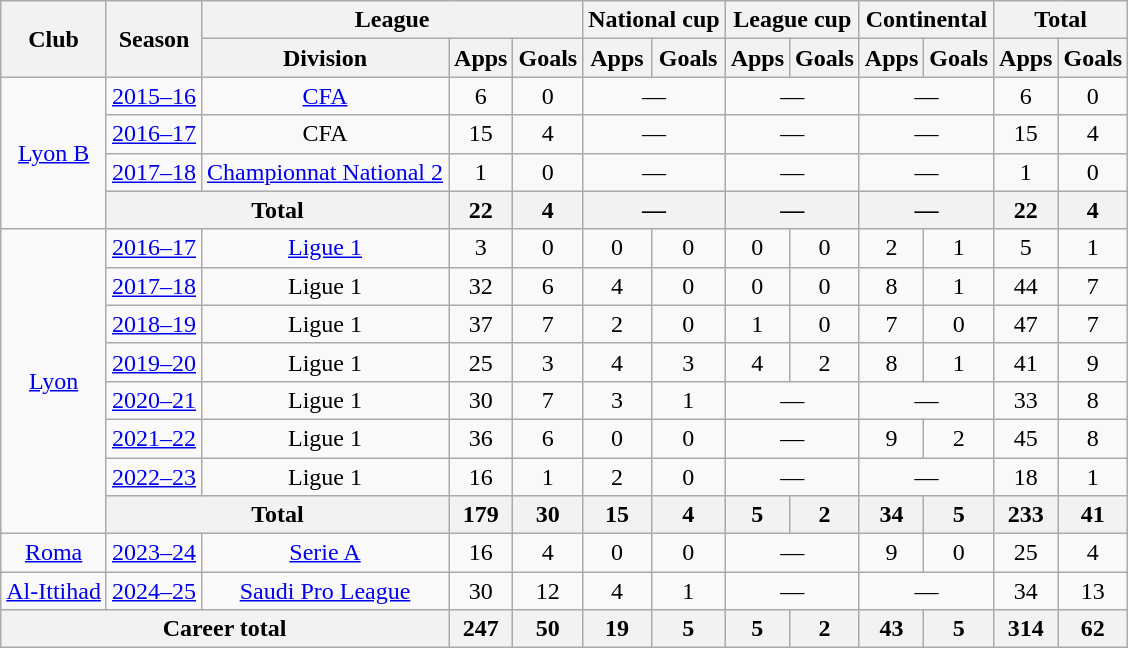<table class="wikitable" style="text-align: center;">
<tr>
<th rowspan="2">Club</th>
<th rowspan="2">Season</th>
<th colspan="3">League</th>
<th colspan="2">National cup</th>
<th colspan="2">League cup</th>
<th colspan="2">Continental</th>
<th colspan="2">Total</th>
</tr>
<tr>
<th>Division</th>
<th>Apps</th>
<th>Goals</th>
<th>Apps</th>
<th>Goals</th>
<th>Apps</th>
<th>Goals</th>
<th>Apps</th>
<th>Goals</th>
<th>Apps</th>
<th>Goals</th>
</tr>
<tr>
<td rowspan="4"><a href='#'>Lyon B</a></td>
<td><a href='#'>2015–16</a></td>
<td><a href='#'>CFA</a></td>
<td>6</td>
<td>0</td>
<td colspan="2">—</td>
<td colspan="2">—</td>
<td colspan="2">—</td>
<td>6</td>
<td>0</td>
</tr>
<tr>
<td><a href='#'>2016–17</a></td>
<td>CFA</td>
<td>15</td>
<td>4</td>
<td colspan="2">—</td>
<td colspan="2">—</td>
<td colspan="2">—</td>
<td>15</td>
<td>4</td>
</tr>
<tr>
<td><a href='#'>2017–18</a></td>
<td><a href='#'>Championnat National 2</a></td>
<td>1</td>
<td>0</td>
<td colspan="2">—</td>
<td colspan="2">—</td>
<td colspan="2">—</td>
<td>1</td>
<td>0</td>
</tr>
<tr>
<th colspan="2">Total</th>
<th>22</th>
<th>4</th>
<th colspan="2">—</th>
<th colspan="2">—</th>
<th colspan="2">—</th>
<th>22</th>
<th>4</th>
</tr>
<tr>
<td rowspan="8"><a href='#'>Lyon</a></td>
<td><a href='#'>2016–17</a></td>
<td><a href='#'>Ligue 1</a></td>
<td>3</td>
<td>0</td>
<td>0</td>
<td>0</td>
<td>0</td>
<td>0</td>
<td>2</td>
<td>1</td>
<td>5</td>
<td>1</td>
</tr>
<tr>
<td><a href='#'>2017–18</a></td>
<td>Ligue 1</td>
<td>32</td>
<td>6</td>
<td>4</td>
<td>0</td>
<td>0</td>
<td>0</td>
<td>8</td>
<td>1</td>
<td>44</td>
<td>7</td>
</tr>
<tr>
<td><a href='#'>2018–19</a></td>
<td>Ligue 1</td>
<td>37</td>
<td>7</td>
<td>2</td>
<td>0</td>
<td>1</td>
<td>0</td>
<td>7</td>
<td>0</td>
<td>47</td>
<td>7</td>
</tr>
<tr>
<td><a href='#'>2019–20</a></td>
<td>Ligue 1</td>
<td>25</td>
<td>3</td>
<td>4</td>
<td>3</td>
<td>4</td>
<td>2</td>
<td>8</td>
<td>1</td>
<td>41</td>
<td>9</td>
</tr>
<tr>
<td><a href='#'>2020–21</a></td>
<td>Ligue 1</td>
<td>30</td>
<td>7</td>
<td>3</td>
<td>1</td>
<td colspan="2">—</td>
<td colspan="2">—</td>
<td>33</td>
<td>8</td>
</tr>
<tr>
<td><a href='#'>2021–22</a></td>
<td>Ligue 1</td>
<td>36</td>
<td>6</td>
<td>0</td>
<td>0</td>
<td colspan="2">—</td>
<td>9</td>
<td>2</td>
<td>45</td>
<td>8</td>
</tr>
<tr>
<td><a href='#'>2022–23</a></td>
<td>Ligue 1</td>
<td>16</td>
<td>1</td>
<td>2</td>
<td>0</td>
<td colspan="2">—</td>
<td colspan="2">—</td>
<td>18</td>
<td>1</td>
</tr>
<tr>
<th colspan="2">Total</th>
<th>179</th>
<th>30</th>
<th>15</th>
<th>4</th>
<th>5</th>
<th>2</th>
<th>34</th>
<th>5</th>
<th>233</th>
<th>41</th>
</tr>
<tr>
<td><a href='#'>Roma</a></td>
<td><a href='#'>2023–24</a></td>
<td><a href='#'>Serie A</a></td>
<td>16</td>
<td>4</td>
<td>0</td>
<td>0</td>
<td colspan="2">—</td>
<td>9</td>
<td>0</td>
<td>25</td>
<td>4</td>
</tr>
<tr>
<td><a href='#'>Al-Ittihad</a></td>
<td><a href='#'>2024–25</a></td>
<td><a href='#'>Saudi Pro League</a></td>
<td>30</td>
<td>12</td>
<td>4</td>
<td>1</td>
<td colspan="2">—</td>
<td colspan="2">—</td>
<td>34</td>
<td>13</td>
</tr>
<tr>
<th colspan="3">Career total</th>
<th>247</th>
<th>50</th>
<th>19</th>
<th>5</th>
<th>5</th>
<th>2</th>
<th>43</th>
<th>5</th>
<th>314</th>
<th>62</th>
</tr>
</table>
